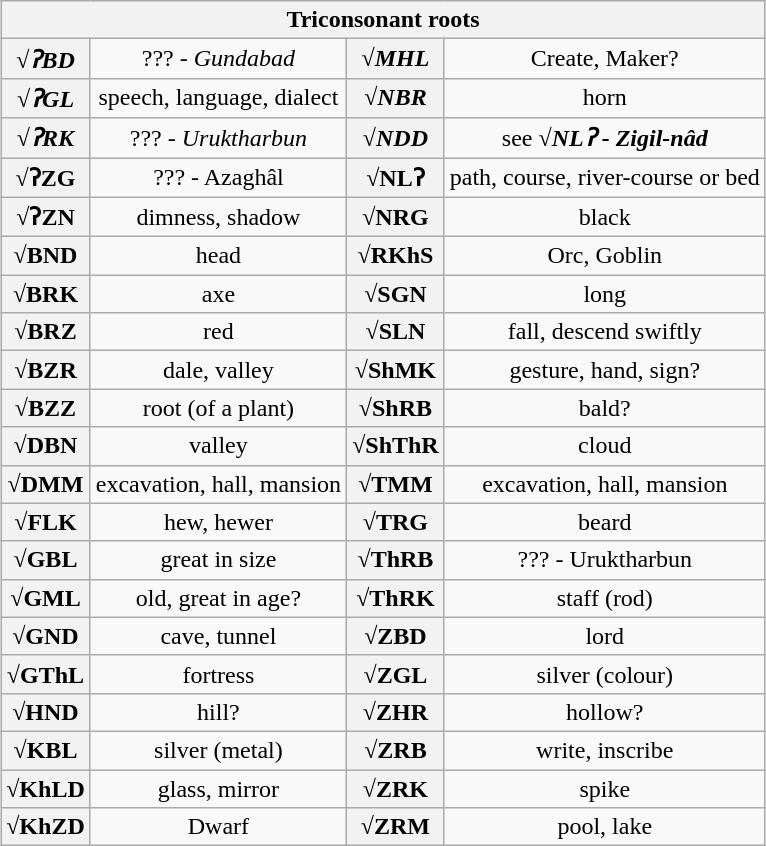<table class="wikitable" style="text-align: center; margin-left: auto; margin-right: auto; border: none;">
<tr>
<th colspan="4">Triconsonant roots</th>
</tr>
<tr>
<th>√<em>ʔBD</em></th>
<td>??? - <em>Gundabad</em></td>
<th>√<em>MHL</em></th>
<td>Create, Maker?</td>
</tr>
<tr>
<th>√<em>ʔGL</em></th>
<td>speech, language, dialect</td>
<th>√<em>NBR</em></th>
<td>horn</td>
</tr>
<tr>
<th>√<em>ʔRK</em></th>
<td>??? - <em>Uruktharbun</em></td>
<th>√<em>NDD</em></th>
<td>see <strong>√<em>NLʔ<strong><em> - </em>Zigil-nâd<em></td>
</tr>
<tr>
<th>√</em>ʔZG<em></th>
<td>??? - </em>Azaghâl<em></td>
<th>√</em>NLʔ<em></th>
<td>path, course, river-course or bed</td>
</tr>
<tr>
<th>√</em>ʔZN<em></th>
<td>dimness, shadow</td>
<th>√</em>NRG<em></th>
<td>black</td>
</tr>
<tr>
<th>√</em>BND<em></th>
<td>head</td>
<th>√</em>RKhS<em></th>
<td>Orc, Goblin</td>
</tr>
<tr>
<th>√</em>BRK<em></th>
<td>axe</td>
<th>√</em>SGN<em></th>
<td>long</td>
</tr>
<tr>
<th>√</em>BRZ<em></th>
<td>red</td>
<th>√</em>SLN<em></th>
<td>fall, descend swiftly</td>
</tr>
<tr>
<th>√</em>BZR<em></th>
<td>dale, valley</td>
<th>√</em>ShMK<em></th>
<td>gesture, hand, sign?</td>
</tr>
<tr>
<th>√</em>BZZ<em></th>
<td>root (of a plant)</td>
<th>√</em>ShRB<em></th>
<td>bald?</td>
</tr>
<tr>
<th>√</em>DBN<em></th>
<td>valley</td>
<th>√</em>ShThR<em></th>
<td>cloud</td>
</tr>
<tr>
<th>√</em>DMM<em></th>
<td>excavation, hall, mansion</td>
<th>√</em>TMM<em></th>
<td>excavation, hall, mansion</td>
</tr>
<tr>
<th>√</em>FLK<em></th>
<td>hew, hewer</td>
<th>√</em>TRG<em></th>
<td>beard</td>
</tr>
<tr>
<th>√</em>GBL<em></th>
<td>great in size</td>
<th>√</em>ThRB<em></th>
<td>??? - </em>Uruktharbun<em></td>
</tr>
<tr>
<th>√</em>GML<em></th>
<td>old, great in age?</td>
<th>√</em>ThRK<em></th>
<td>staff (rod)</td>
</tr>
<tr>
<th>√</em>GND<em></th>
<td>cave, tunnel</td>
<th>√</em>ZBD<em></th>
<td>lord</td>
</tr>
<tr>
<th>√</em>GThL<em></th>
<td>fortress</td>
<th>√</em>ZGL<em></th>
<td>silver (colour)</td>
</tr>
<tr>
<th>√</em>HND<em></th>
<td>hill?</td>
<th>√</em>ZHR<em></th>
<td>hollow?</td>
</tr>
<tr>
<th>√</em>KBL<em></th>
<td>silver (metal)</td>
<th>√</em>ZRB<em></th>
<td>write, inscribe</td>
</tr>
<tr>
<th>√</em>KhLD<em></th>
<td>glass, mirror</td>
<th>√</em>ZRK<em></th>
<td>spike</td>
</tr>
<tr>
<th>√</em>KhZD<em></th>
<td>Dwarf</td>
<th>√</em>ZRM<em></th>
<td>pool, lake</td>
</tr>
</table>
